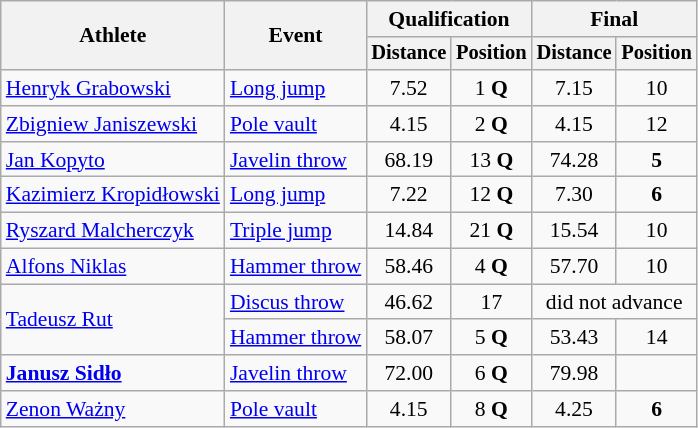<table class=wikitable style="font-size:90%">
<tr>
<th rowspan="2">Athlete</th>
<th rowspan="2">Event</th>
<th colspan="2">Qualification</th>
<th colspan="2">Final</th>
</tr>
<tr style="font-size:95%">
<th>Distance</th>
<th>Position</th>
<th>Distance</th>
<th>Position</th>
</tr>
<tr align=center>
<td align=left><a href='#'>Henryk Grabowski</a></td>
<td align=left><a href='#'>Long jump</a></td>
<td>7.52</td>
<td>1 <strong>Q</strong></td>
<td>7.15</td>
<td>10</td>
</tr>
<tr align=center>
<td align=left><a href='#'>Zbigniew Janiszewski</a></td>
<td align=left><a href='#'>Pole vault</a></td>
<td>4.15</td>
<td>2 <strong>Q</strong></td>
<td>4.15</td>
<td>12</td>
</tr>
<tr align=center>
<td align=left><a href='#'>Jan Kopyto</a></td>
<td align=left><a href='#'>Javelin throw</a></td>
<td>68.19</td>
<td>13 <strong>Q</strong></td>
<td>74.28</td>
<td><strong>5</strong></td>
</tr>
<tr align=center>
<td align=left><a href='#'>Kazimierz Kropidłowski</a></td>
<td align=left><a href='#'>Long jump</a></td>
<td>7.22</td>
<td>12 <strong>Q</strong></td>
<td>7.30</td>
<td><strong>6</strong></td>
</tr>
<tr align=center>
<td align=left><a href='#'>Ryszard Malcherczyk</a></td>
<td align=left><a href='#'>Triple jump</a></td>
<td>14.84</td>
<td>21 <strong>Q</strong></td>
<td>15.54</td>
<td>10</td>
</tr>
<tr align=center>
<td align=left><a href='#'>Alfons Niklas</a></td>
<td align=left><a href='#'>Hammer throw</a></td>
<td>58.46</td>
<td>4 <strong>Q</strong></td>
<td>57.70</td>
<td>10</td>
</tr>
<tr align=center>
<td align=left rowspan=2><a href='#'>Tadeusz Rut</a></td>
<td align=left><a href='#'>Discus throw</a></td>
<td>46.62</td>
<td>17</td>
<td colspan=2>did not advance</td>
</tr>
<tr align=center>
<td align=left><a href='#'>Hammer throw</a></td>
<td>58.07</td>
<td>5 <strong>Q</strong></td>
<td>53.43</td>
<td>14</td>
</tr>
<tr align=center>
<td align=left><strong><a href='#'>Janusz Sidło</a></strong></td>
<td align=left><a href='#'>Javelin throw</a></td>
<td>72.00</td>
<td>6 <strong>Q</strong></td>
<td>79.98</td>
<td></td>
</tr>
<tr align=center>
<td align=left><a href='#'>Zenon Ważny</a></td>
<td align=left><a href='#'>Pole vault</a></td>
<td>4.15</td>
<td>8 <strong>Q</strong></td>
<td>4.25</td>
<td><strong>6</strong></td>
</tr>
</table>
